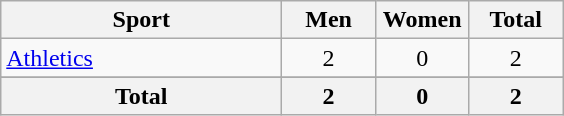<table class="wikitable sortable" style="text-align:center;">
<tr>
<th width=180>Sport</th>
<th width=55>Men</th>
<th width=55>Women</th>
<th width=55>Total</th>
</tr>
<tr>
<td align=left><a href='#'>Athletics</a></td>
<td>2</td>
<td>0</td>
<td>2</td>
</tr>
<tr>
</tr>
<tr class="sortbottom">
<th>Total</th>
<th>2</th>
<th>0</th>
<th>2</th>
</tr>
</table>
